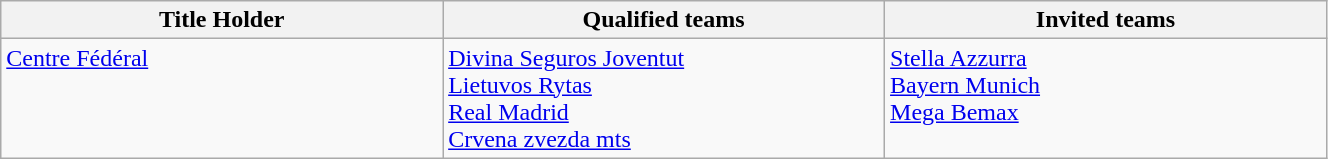<table class=wikitable width=70%>
<tr>
<th width=13%>Title Holder</th>
<th width=13%>Qualified teams</th>
<th width=13%>Invited teams</th>
</tr>
<tr valign=top>
<td> <a href='#'>Centre Fédéral</a></td>
<td> <a href='#'>Divina Seguros Joventut</a><br> <a href='#'>Lietuvos Rytas</a><br> <a href='#'>Real Madrid</a><br> <a href='#'>Crvena zvezda mts</a></td>
<td> <a href='#'>Stella Azzurra</a><br> <a href='#'>Bayern Munich</a><br> <a href='#'>Mega Bemax</a></td>
</tr>
</table>
